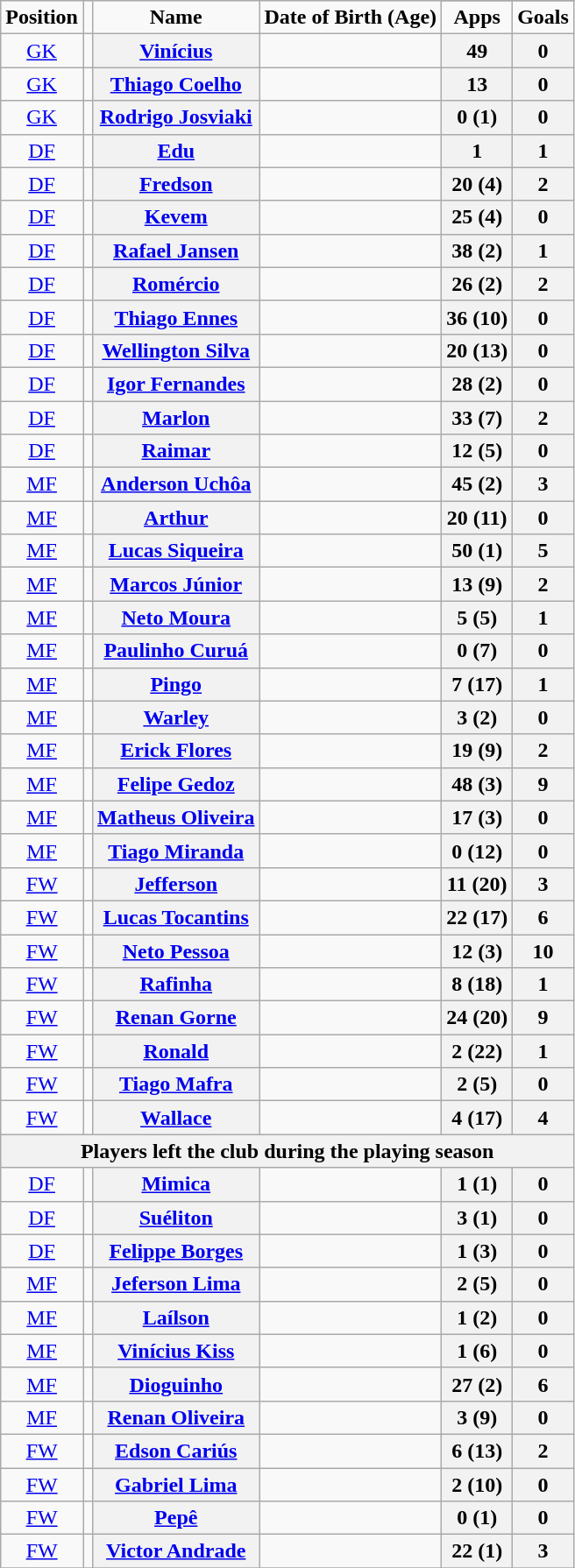<table class="wikitable sortable plainrowheaders" style="text-align:center">
<tr>
<td rowspan="2"><strong>Position</strong></td>
<td rowspan="2"></td>
<td rowspan="2"><strong>Name</strong></td>
<td rowspan="2"><strong>Date of Birth (Age)</strong></td>
</tr>
<tr>
<td rowspan="1"><strong>Apps</strong></td>
<td rowspan="1"><strong>Goals</strong></td>
</tr>
<tr>
<td><a href='#'>GK</a></td>
<td></td>
<th scope="row"><a href='#'>Vinícius</a></th>
<td></td>
<th>49</th>
<th>0</th>
</tr>
<tr>
<td><a href='#'>GK</a></td>
<td></td>
<th scope="row"><a href='#'>Thiago Coelho</a></th>
<td></td>
<th>13</th>
<th>0</th>
</tr>
<tr>
<td><a href='#'>GK</a></td>
<td></td>
<th scope="row"><a href='#'>Rodrigo Josviaki</a></th>
<td></td>
<th>0 (1)</th>
<th>0</th>
</tr>
<tr>
<td><a href='#'>DF</a></td>
<td></td>
<th scope="row"><a href='#'>Edu</a></th>
<td></td>
<th>1</th>
<th>1</th>
</tr>
<tr>
<td><a href='#'>DF</a></td>
<td></td>
<th scope="row"><a href='#'>Fredson</a></th>
<td></td>
<th>20 (4)</th>
<th>2</th>
</tr>
<tr>
<td><a href='#'>DF</a></td>
<td></td>
<th scope="row"><a href='#'>Kevem</a></th>
<td></td>
<th>25 (4)</th>
<th>0</th>
</tr>
<tr>
<td><a href='#'>DF</a></td>
<td></td>
<th scope="row"><a href='#'>Rafael Jansen</a></th>
<td></td>
<th>38 (2)</th>
<th>1</th>
</tr>
<tr>
<td><a href='#'>DF</a></td>
<td></td>
<th scope="row"><a href='#'>Romércio</a></th>
<td></td>
<th>26 (2)</th>
<th>2</th>
</tr>
<tr>
<td><a href='#'>DF</a></td>
<td></td>
<th scope="row"><a href='#'>Thiago Ennes</a></th>
<td></td>
<th>36 (10)</th>
<th>0</th>
</tr>
<tr>
<td><a href='#'>DF</a></td>
<td></td>
<th scope="row"><a href='#'>Wellington Silva</a></th>
<td></td>
<th>20 (13)</th>
<th>0</th>
</tr>
<tr>
<td><a href='#'>DF</a></td>
<td></td>
<th scope="row"><a href='#'>Igor Fernandes</a></th>
<td></td>
<th>28 (2)</th>
<th>0</th>
</tr>
<tr>
<td><a href='#'>DF</a></td>
<td></td>
<th scope="row"><a href='#'>Marlon</a></th>
<td></td>
<th>33 (7)</th>
<th>2</th>
</tr>
<tr>
<td><a href='#'>DF</a></td>
<td></td>
<th scope="row"><a href='#'>Raimar</a></th>
<td></td>
<th>12 (5)</th>
<th>0</th>
</tr>
<tr>
<td><a href='#'>MF</a></td>
<td></td>
<th scope="row"><a href='#'>Anderson Uchôa</a></th>
<td></td>
<th>45 (2)</th>
<th>3</th>
</tr>
<tr>
<td><a href='#'>MF</a></td>
<td></td>
<th scope="row"><a href='#'>Arthur</a></th>
<td></td>
<th>20 (11)</th>
<th>0</th>
</tr>
<tr>
<td><a href='#'>MF</a></td>
<td></td>
<th scope="row"><a href='#'>Lucas Siqueira</a></th>
<td></td>
<th>50 (1)</th>
<th>5</th>
</tr>
<tr>
<td><a href='#'>MF</a></td>
<td></td>
<th scope="row"><a href='#'>Marcos Júnior</a></th>
<td></td>
<th>13 (9)</th>
<th>2</th>
</tr>
<tr>
<td><a href='#'>MF</a></td>
<td></td>
<th scope="row"><a href='#'>Neto Moura</a></th>
<td></td>
<th>5 (5)</th>
<th>1</th>
</tr>
<tr>
<td><a href='#'>MF</a></td>
<td></td>
<th scope="row"><a href='#'>Paulinho Curuá</a></th>
<td></td>
<th>0 (7)</th>
<th>0</th>
</tr>
<tr>
<td><a href='#'>MF</a></td>
<td></td>
<th scope="row"><a href='#'>Pingo</a></th>
<td></td>
<th>7 (17)</th>
<th>1</th>
</tr>
<tr>
<td><a href='#'>MF</a></td>
<td></td>
<th scope="row"><a href='#'>Warley</a></th>
<td></td>
<th>3 (2)</th>
<th>0</th>
</tr>
<tr>
<td><a href='#'>MF</a></td>
<td></td>
<th scope="row"><a href='#'>Erick Flores</a></th>
<td></td>
<th>19 (9)</th>
<th>2</th>
</tr>
<tr>
<td><a href='#'>MF</a></td>
<td></td>
<th scope="row"><a href='#'>Felipe Gedoz</a></th>
<td></td>
<th>48 (3)</th>
<th>9</th>
</tr>
<tr>
<td><a href='#'>MF</a></td>
<td></td>
<th scope="row"><a href='#'>Matheus Oliveira</a></th>
<td></td>
<th>17 (3)</th>
<th>0</th>
</tr>
<tr>
<td><a href='#'>MF</a></td>
<td></td>
<th scope="row"><a href='#'>Tiago Miranda</a></th>
<td></td>
<th>0 (12)</th>
<th>0</th>
</tr>
<tr>
<td><a href='#'>FW</a></td>
<td></td>
<th scope="row"><a href='#'>Jefferson</a></th>
<td></td>
<th>11 (20)</th>
<th>3</th>
</tr>
<tr>
<td><a href='#'>FW</a></td>
<td></td>
<th scope="row"><a href='#'>Lucas Tocantins</a></th>
<td></td>
<th>22 (17)</th>
<th>6</th>
</tr>
<tr>
<td><a href='#'>FW</a></td>
<td></td>
<th scope="row"><a href='#'>Neto Pessoa</a></th>
<td></td>
<th>12 (3)</th>
<th>10</th>
</tr>
<tr>
<td><a href='#'>FW</a></td>
<td></td>
<th scope="row"><a href='#'>Rafinha</a></th>
<td></td>
<th>8 (18)</th>
<th>1</th>
</tr>
<tr>
<td><a href='#'>FW</a></td>
<td></td>
<th scope="row"><a href='#'>Renan Gorne</a></th>
<td></td>
<th>24 (20)</th>
<th>9</th>
</tr>
<tr>
<td><a href='#'>FW</a></td>
<td></td>
<th scope="row"><a href='#'>Ronald</a></th>
<td></td>
<th>2 (22)</th>
<th>1</th>
</tr>
<tr>
<td><a href='#'>FW</a></td>
<td></td>
<th scope="row"><a href='#'>Tiago Mafra</a></th>
<td></td>
<th>2 (5)</th>
<th>0</th>
</tr>
<tr>
<td><a href='#'>FW</a></td>
<td></td>
<th scope="row"><a href='#'>Wallace</a></th>
<td></td>
<th>4 (17)</th>
<th>4</th>
</tr>
<tr>
<th colspan="16">Players left the club during the playing season</th>
</tr>
<tr>
<td><a href='#'>DF</a></td>
<td></td>
<th scope="row"><a href='#'>Mimica</a></th>
<td></td>
<th>1 (1)</th>
<th>0</th>
</tr>
<tr>
<td><a href='#'>DF</a></td>
<td></td>
<th scope="row"><a href='#'>Suéliton</a></th>
<td></td>
<th>3 (1)</th>
<th>0</th>
</tr>
<tr>
<td><a href='#'>DF</a></td>
<td></td>
<th scope="row"><a href='#'>Felippe Borges</a></th>
<td></td>
<th>1 (3)</th>
<th>0</th>
</tr>
<tr>
<td><a href='#'>MF</a></td>
<td></td>
<th scope="row"><a href='#'>Jeferson Lima</a></th>
<td></td>
<th>2 (5)</th>
<th>0</th>
</tr>
<tr>
<td><a href='#'>MF</a></td>
<td></td>
<th scope="row"><a href='#'>Laílson</a></th>
<td></td>
<th>1 (2)</th>
<th>0</th>
</tr>
<tr>
<td><a href='#'>MF</a></td>
<td></td>
<th scope="row"><a href='#'>Vinícius Kiss</a></th>
<td></td>
<th>1 (6)</th>
<th>0</th>
</tr>
<tr>
<td><a href='#'>MF</a></td>
<td></td>
<th scope="row"><a href='#'>Dioguinho</a></th>
<td></td>
<th>27 (2)</th>
<th>6</th>
</tr>
<tr>
<td><a href='#'>MF</a></td>
<td></td>
<th scope="row"><a href='#'>Renan Oliveira</a></th>
<td></td>
<th>3 (9)</th>
<th>0</th>
</tr>
<tr>
<td><a href='#'>FW</a></td>
<td></td>
<th scope="row"><a href='#'>Edson Cariús</a></th>
<td></td>
<th>6 (13)</th>
<th>2</th>
</tr>
<tr>
<td><a href='#'>FW</a></td>
<td></td>
<th scope="row"><a href='#'>Gabriel Lima</a></th>
<td></td>
<th>2 (10)</th>
<th>0</th>
</tr>
<tr>
<td><a href='#'>FW</a></td>
<td></td>
<th scope="row"><a href='#'>Pepê</a></th>
<td></td>
<th>0 (1)</th>
<th>0</th>
</tr>
<tr>
<td><a href='#'>FW</a></td>
<td></td>
<th scope="row"><a href='#'>Victor Andrade</a></th>
<td></td>
<th>22 (1)</th>
<th>3</th>
</tr>
<tr>
</tr>
</table>
